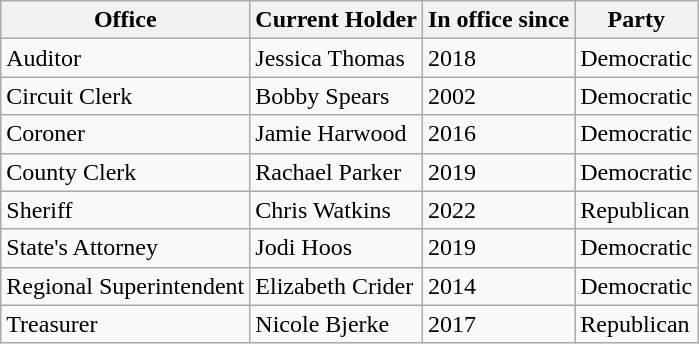<table class="wikitable sortable">
<tr>
<th>Office</th>
<th>Current Holder</th>
<th>In office since</th>
<th>Party</th>
</tr>
<tr>
<td>Auditor</td>
<td>Jessica Thomas</td>
<td>2018</td>
<td>Democratic</td>
</tr>
<tr>
<td>Circuit Clerk</td>
<td>Bobby Spears</td>
<td>2002</td>
<td>Democratic</td>
</tr>
<tr>
<td>Coroner</td>
<td>Jamie Harwood</td>
<td>2016</td>
<td>Democratic</td>
</tr>
<tr>
<td>County Clerk</td>
<td>Rachael Parker</td>
<td>2019</td>
<td>Democratic</td>
</tr>
<tr>
<td>Sheriff</td>
<td>Chris Watkins</td>
<td>2022</td>
<td>Republican</td>
</tr>
<tr>
<td>State's Attorney</td>
<td>Jodi Hoos</td>
<td>2019</td>
<td>Democratic</td>
</tr>
<tr>
<td>Regional Superintendent</td>
<td>Elizabeth Crider</td>
<td>2014</td>
<td>Democratic</td>
</tr>
<tr>
<td>Treasurer</td>
<td>Nicole Bjerke</td>
<td>2017</td>
<td>Republican</td>
</tr>
</table>
